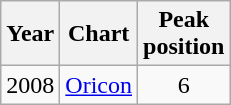<table class="wikitable">
<tr>
<th>Year</th>
<th>Chart</th>
<th>Peak<br>position</th>
</tr>
<tr>
<td>2008</td>
<td><a href='#'>Oricon</a></td>
<td style="text-align:center">6</td>
</tr>
</table>
